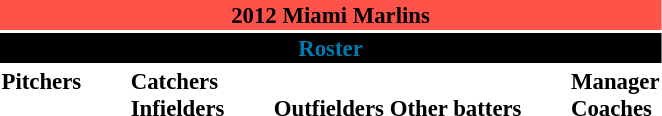<table class="toccolours" style="font-size: 95%;">
<tr>
<th colspan="10" style="background:#FF5349; color:black; text-align:center;">2012 Miami Marlins</th>
</tr>
<tr>
<td colspan="10" style="background:black; color:#007BB2;  text-align:center;"><strong>Roster</strong></td>
</tr>
<tr>
<td valign="top"><strong>Pitchers</strong><br>



















</td>
<td style="width:25px;"></td>
<td valign="top"><strong>Catchers</strong><br>


<strong>Infielders</strong>









</td>
<td style="width:25px;"></td>
<td valign="top"><br><strong>Outfielders</strong>










<strong>Other batters</strong>
</td>
<td style="width:25px;"></td>
<td valign="top"><strong>Manager</strong><br>
<strong>Coaches</strong>

 
 
 
 
 
 </td>
</tr>
</table>
